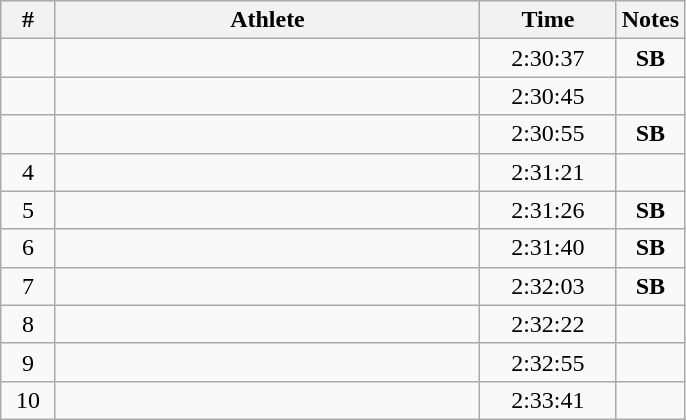<table class="wikitable" style="text-align:center;">
<tr>
<th width=8%>#</th>
<th width=62%>Athlete</th>
<th width=20%>Time</th>
<th width=10%>Notes</th>
</tr>
<tr>
<td></td>
<td align=left></td>
<td>2:30:37</td>
<td><strong>SB</strong></td>
</tr>
<tr>
<td></td>
<td align=left></td>
<td>2:30:45</td>
<td> </td>
</tr>
<tr>
<td></td>
<td align=left></td>
<td>2:30:55</td>
<td><strong>SB</strong></td>
</tr>
<tr>
<td>4</td>
<td align=left></td>
<td>2:31:21</td>
<td> </td>
</tr>
<tr>
<td>5</td>
<td align=left></td>
<td>2:31:26</td>
<td><strong>SB</strong></td>
</tr>
<tr>
<td>6</td>
<td align=left></td>
<td>2:31:40</td>
<td><strong>SB</strong></td>
</tr>
<tr>
<td>7</td>
<td align=left></td>
<td>2:32:03</td>
<td><strong>SB</strong></td>
</tr>
<tr>
<td>8</td>
<td align=left></td>
<td>2:32:22</td>
<td> </td>
</tr>
<tr>
<td>9</td>
<td align=left></td>
<td>2:32:55</td>
<td> </td>
</tr>
<tr>
<td>10</td>
<td align=left></td>
<td>2:33:41</td>
<td> </td>
</tr>
</table>
